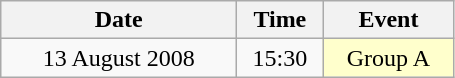<table class = "wikitable" style="text-align:center;">
<tr>
<th width=150>Date</th>
<th width=50>Time</th>
<th width=80>Event</th>
</tr>
<tr>
<td>13 August 2008</td>
<td>15:30</td>
<td bgcolor=ffffcc>Group A</td>
</tr>
</table>
